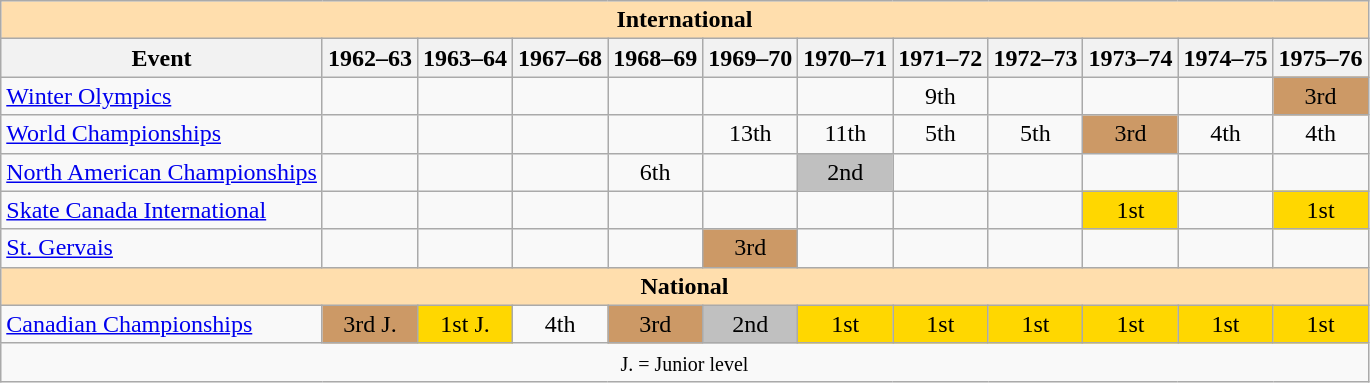<table class="wikitable" style="text-align:center">
<tr>
<th style="background-color: #ffdead; " colspan=12 align=center><strong>International</strong></th>
</tr>
<tr>
<th>Event</th>
<th>1962–63</th>
<th>1963–64</th>
<th>1967–68</th>
<th>1968–69</th>
<th>1969–70</th>
<th>1970–71</th>
<th>1971–72</th>
<th>1972–73</th>
<th>1973–74</th>
<th>1974–75</th>
<th>1975–76</th>
</tr>
<tr>
<td align=left><a href='#'>Winter Olympics</a></td>
<td></td>
<td></td>
<td></td>
<td></td>
<td></td>
<td></td>
<td>9th</td>
<td></td>
<td></td>
<td></td>
<td bgcolor=cc9966>3rd</td>
</tr>
<tr>
<td align=left><a href='#'>World Championships</a></td>
<td></td>
<td></td>
<td></td>
<td></td>
<td>13th</td>
<td>11th</td>
<td>5th</td>
<td>5th</td>
<td bgcolor=cc9966>3rd</td>
<td>4th</td>
<td>4th</td>
</tr>
<tr>
<td align=left><a href='#'>North American Championships</a></td>
<td></td>
<td></td>
<td></td>
<td>6th</td>
<td></td>
<td bgcolor=silver>2nd</td>
<td></td>
<td></td>
<td></td>
<td></td>
<td></td>
</tr>
<tr>
<td align=left><a href='#'>Skate Canada International</a></td>
<td></td>
<td></td>
<td></td>
<td></td>
<td></td>
<td></td>
<td></td>
<td></td>
<td bgcolor=gold>1st</td>
<td></td>
<td bgcolor=gold>1st</td>
</tr>
<tr>
<td align=left><a href='#'>St. Gervais</a></td>
<td></td>
<td></td>
<td></td>
<td></td>
<td bgcolor=cc9966>3rd</td>
<td></td>
<td></td>
<td></td>
<td></td>
<td></td>
<td></td>
</tr>
<tr>
<th style="background-color: #ffdead; " colspan=12 align=center><strong>National</strong></th>
</tr>
<tr>
<td align=left><a href='#'>Canadian Championships</a></td>
<td bgcolor=cc9966>3rd J.</td>
<td bgcolor=gold>1st J.</td>
<td>4th</td>
<td bgcolor=cc9966>3rd</td>
<td bgcolor=silver>2nd</td>
<td bgcolor=gold>1st</td>
<td bgcolor=gold>1st</td>
<td bgcolor=gold>1st</td>
<td bgcolor=gold>1st</td>
<td bgcolor=gold>1st</td>
<td bgcolor=gold>1st</td>
</tr>
<tr>
<td colspan=12 align=center><small> J. = Junior level </small></td>
</tr>
</table>
